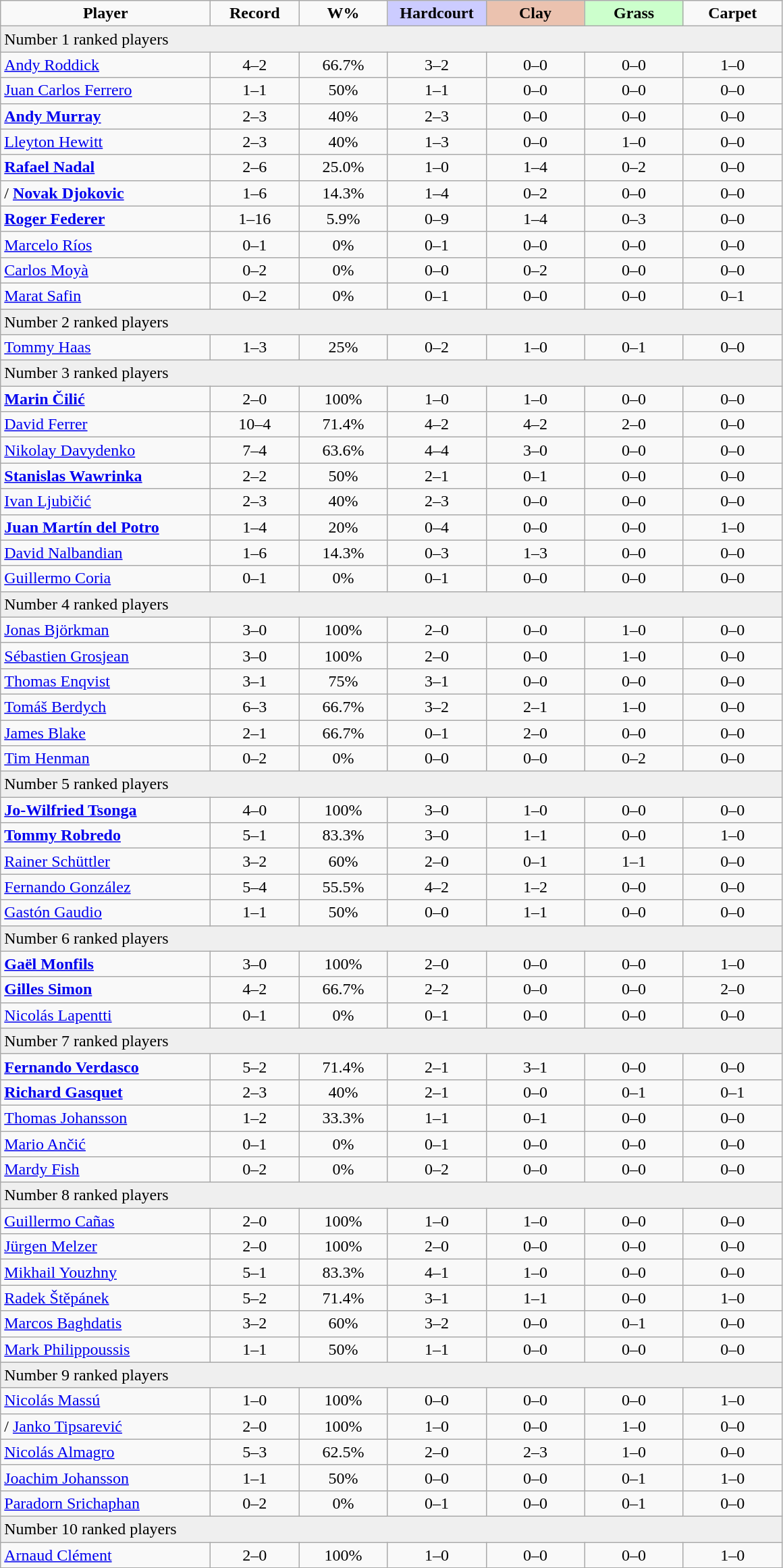<table class="wikitable sortable" style=text-align:center>
<tr>
<td width=200><strong>Player</strong></td>
<td width=80><strong>Record</strong></td>
<td width=80><strong>W%</strong></td>
<td width=90 bgcolor=#CCF><strong>Hardcourt</strong></td>
<td width=90 bgcolor=EBC2AF><strong>Clay</strong></td>
<td width=90 bgcolor=#CFC><strong>Grass</strong></td>
<td width=90><strong>Carpet</strong></td>
</tr>
<tr>
<td colspan=7 bgcolor=efefef align=left>Number 1 ranked players</td>
</tr>
<tr>
<td align=left> <a href='#'>Andy Roddick</a></td>
<td>4–2</td>
<td>66.7%</td>
<td>3–2</td>
<td>0–0</td>
<td>0–0</td>
<td>1–0</td>
</tr>
<tr>
<td align=left> <a href='#'>Juan Carlos Ferrero</a></td>
<td>1–1</td>
<td>50%</td>
<td>1–1</td>
<td>0–0</td>
<td>0–0</td>
<td>0–0</td>
</tr>
<tr>
<td align=left> <strong><a href='#'>Andy Murray</a></strong></td>
<td>2–3</td>
<td>40%</td>
<td>2–3</td>
<td>0–0</td>
<td>0–0</td>
<td>0–0</td>
</tr>
<tr>
<td align=left> <a href='#'>Lleyton Hewitt</a></td>
<td>2–3</td>
<td>40%</td>
<td>1–3</td>
<td>0–0</td>
<td>1–0</td>
<td>0–0</td>
</tr>
<tr>
<td align=left> <strong><a href='#'>Rafael Nadal</a></strong></td>
<td>2–6</td>
<td>25.0%</td>
<td>1–0</td>
<td>1–4</td>
<td>0–2</td>
<td>0–0</td>
</tr>
<tr>
<td align=left>/ <strong><a href='#'>Novak Djokovic</a></strong></td>
<td>1–6</td>
<td>14.3%</td>
<td>1–4</td>
<td>0–2</td>
<td>0–0</td>
<td>0–0</td>
</tr>
<tr>
<td align=left> <strong><a href='#'>Roger Federer</a></strong></td>
<td>1–16</td>
<td>5.9%</td>
<td>0–9</td>
<td>1–4</td>
<td>0–3</td>
<td>0–0</td>
</tr>
<tr>
<td align=left> <a href='#'>Marcelo Ríos</a></td>
<td>0–1</td>
<td>0%</td>
<td>0–1</td>
<td>0–0</td>
<td>0–0</td>
<td>0–0</td>
</tr>
<tr>
<td align=left> <a href='#'>Carlos Moyà</a></td>
<td>0–2</td>
<td>0%</td>
<td>0–0</td>
<td>0–2</td>
<td>0–0</td>
<td>0–0</td>
</tr>
<tr>
<td align=left> <a href='#'>Marat Safin</a></td>
<td>0–2</td>
<td>0%</td>
<td>0–1</td>
<td>0–0</td>
<td>0–0</td>
<td>0–1</td>
</tr>
<tr>
<td colspan=7 bgcolor=efefef align=left>Number 2 ranked players</td>
</tr>
<tr>
<td align=left> <a href='#'>Tommy Haas</a></td>
<td>1–3</td>
<td>25%</td>
<td>0–2</td>
<td>1–0</td>
<td>0–1</td>
<td>0–0</td>
</tr>
<tr>
<td colspan=7 bgcolor=efefef align=left>Number 3 ranked players</td>
</tr>
<tr>
<td align=left> <strong><a href='#'>Marin Čilić</a></strong></td>
<td>2–0</td>
<td>100%</td>
<td>1–0</td>
<td>1–0</td>
<td>0–0</td>
<td>0–0</td>
</tr>
<tr>
<td align=left> <a href='#'>David Ferrer</a></td>
<td>10–4</td>
<td>71.4%</td>
<td>4–2</td>
<td>4–2</td>
<td>2–0</td>
<td>0–0</td>
</tr>
<tr>
<td align=left> <a href='#'>Nikolay Davydenko</a></td>
<td>7–4</td>
<td>63.6%</td>
<td>4–4</td>
<td>3–0</td>
<td>0–0</td>
<td>0–0</td>
</tr>
<tr>
<td align=left> <strong><a href='#'>Stanislas Wawrinka</a></strong></td>
<td>2–2</td>
<td>50%</td>
<td>2–1</td>
<td>0–1</td>
<td>0–0</td>
<td>0–0</td>
</tr>
<tr>
<td align=left> <a href='#'>Ivan Ljubičić</a></td>
<td>2–3</td>
<td>40%</td>
<td>2–3</td>
<td>0–0</td>
<td>0–0</td>
<td>0–0</td>
</tr>
<tr>
<td align=left> <strong><a href='#'>Juan Martín del Potro</a></strong></td>
<td>1–4</td>
<td>20%</td>
<td>0–4</td>
<td>0–0</td>
<td>0–0</td>
<td>1–0</td>
</tr>
<tr>
<td align=left> <a href='#'>David Nalbandian</a></td>
<td>1–6</td>
<td>14.3%</td>
<td>0–3</td>
<td>1–3</td>
<td>0–0</td>
<td>0–0</td>
</tr>
<tr>
<td align=left> <a href='#'>Guillermo Coria</a></td>
<td>0–1</td>
<td>0%</td>
<td>0–1</td>
<td>0–0</td>
<td>0–0</td>
<td>0–0</td>
</tr>
<tr>
<td colspan=7 bgcolor=efefef align=left>Number 4 ranked players</td>
</tr>
<tr>
<td align=left> <a href='#'>Jonas Björkman</a></td>
<td>3–0</td>
<td>100%</td>
<td>2–0</td>
<td>0–0</td>
<td>1–0</td>
<td>0–0</td>
</tr>
<tr>
<td align=left> <a href='#'>Sébastien Grosjean</a></td>
<td>3–0</td>
<td>100%</td>
<td>2–0</td>
<td>0–0</td>
<td>1–0</td>
<td>0–0</td>
</tr>
<tr>
<td align=left> <a href='#'>Thomas Enqvist</a></td>
<td>3–1</td>
<td>75%</td>
<td>3–1</td>
<td>0–0</td>
<td>0–0</td>
<td>0–0</td>
</tr>
<tr>
<td align=left> <a href='#'>Tomáš Berdych</a></td>
<td>6–3</td>
<td>66.7%</td>
<td>3–2</td>
<td>2–1</td>
<td>1–0</td>
<td>0–0</td>
</tr>
<tr>
<td align=left> <a href='#'>James Blake</a></td>
<td>2–1</td>
<td>66.7%</td>
<td>0–1</td>
<td>2–0</td>
<td>0–0</td>
<td>0–0</td>
</tr>
<tr>
<td align=left> <a href='#'>Tim Henman</a></td>
<td>0–2</td>
<td>0%</td>
<td>0–0</td>
<td>0–0</td>
<td>0–2</td>
<td>0–0</td>
</tr>
<tr>
<td colspan=7 bgcolor=efefef align=left>Number 5 ranked players</td>
</tr>
<tr>
<td align=left> <strong><a href='#'>Jo-Wilfried Tsonga</a></strong></td>
<td>4–0</td>
<td>100%</td>
<td>3–0</td>
<td>1–0</td>
<td>0–0</td>
<td>0–0</td>
</tr>
<tr>
<td align=left> <strong><a href='#'>Tommy Robredo</a></strong></td>
<td>5–1</td>
<td>83.3%</td>
<td>3–0</td>
<td>1–1</td>
<td>0–0</td>
<td>1–0</td>
</tr>
<tr>
<td align=left> <a href='#'>Rainer Schüttler</a></td>
<td>3–2</td>
<td>60%</td>
<td>2–0</td>
<td>0–1</td>
<td>1–1</td>
<td>0–0</td>
</tr>
<tr>
<td align=left> <a href='#'>Fernando González</a></td>
<td>5–4</td>
<td>55.5%</td>
<td>4–2</td>
<td>1–2</td>
<td>0–0</td>
<td>0–0</td>
</tr>
<tr>
<td align=left> <a href='#'>Gastón Gaudio</a></td>
<td>1–1</td>
<td>50%</td>
<td>0–0</td>
<td>1–1</td>
<td>0–0</td>
<td>0–0</td>
</tr>
<tr>
<td colspan=7 bgcolor=efefef align=left>Number 6 ranked players</td>
</tr>
<tr>
<td align=left> <strong><a href='#'>Gaël Monfils</a></strong></td>
<td>3–0</td>
<td>100%</td>
<td>2–0</td>
<td>0–0</td>
<td>0–0</td>
<td>1–0</td>
</tr>
<tr>
<td align=left> <strong><a href='#'>Gilles Simon</a></strong></td>
<td>4–2</td>
<td>66.7%</td>
<td>2–2</td>
<td>0–0</td>
<td>0–0</td>
<td>2–0</td>
</tr>
<tr>
<td align=left> <a href='#'>Nicolás Lapentti</a></td>
<td>0–1</td>
<td>0%</td>
<td>0–1</td>
<td>0–0</td>
<td>0–0</td>
<td>0–0</td>
</tr>
<tr>
<td colspan=7 bgcolor=efefef align=left>Number 7 ranked players</td>
</tr>
<tr>
<td align=left> <strong><a href='#'>Fernando Verdasco</a></strong></td>
<td>5–2</td>
<td>71.4%</td>
<td>2–1</td>
<td>3–1</td>
<td>0–0</td>
<td>0–0</td>
</tr>
<tr>
<td align=left> <strong><a href='#'>Richard Gasquet</a></strong></td>
<td>2–3</td>
<td>40%</td>
<td>2–1</td>
<td>0–0</td>
<td>0–1</td>
<td>0–1</td>
</tr>
<tr>
<td align=left> <a href='#'>Thomas Johansson</a></td>
<td>1–2</td>
<td>33.3%</td>
<td>1–1</td>
<td>0–1</td>
<td>0–0</td>
<td>0–0</td>
</tr>
<tr>
<td align=left> <a href='#'>Mario Ančić</a></td>
<td>0–1</td>
<td>0%</td>
<td>0–1</td>
<td>0–0</td>
<td>0–0</td>
<td>0–0</td>
</tr>
<tr>
<td align=left> <a href='#'>Mardy Fish</a></td>
<td>0–2</td>
<td>0%</td>
<td>0–2</td>
<td>0–0</td>
<td>0–0</td>
<td>0–0</td>
</tr>
<tr>
<td colspan=7 bgcolor=efefef align=left>Number 8 ranked players</td>
</tr>
<tr>
<td align=left> <a href='#'>Guillermo Cañas</a></td>
<td>2–0</td>
<td>100%</td>
<td>1–0</td>
<td>1–0</td>
<td>0–0</td>
<td>0–0</td>
</tr>
<tr>
<td align=left> <a href='#'>Jürgen Melzer</a></td>
<td>2–0</td>
<td>100%</td>
<td>2–0</td>
<td>0–0</td>
<td>0–0</td>
<td>0–0</td>
</tr>
<tr>
<td align=left> <a href='#'>Mikhail Youzhny</a></td>
<td>5–1</td>
<td>83.3%</td>
<td>4–1</td>
<td>1–0</td>
<td>0–0</td>
<td>0–0</td>
</tr>
<tr>
<td align=left> <a href='#'>Radek Štěpánek</a></td>
<td>5–2</td>
<td>71.4%</td>
<td>3–1</td>
<td>1–1</td>
<td>0–0</td>
<td>1–0</td>
</tr>
<tr>
<td align=left> <a href='#'>Marcos Baghdatis</a></td>
<td>3–2</td>
<td>60%</td>
<td>3–2</td>
<td>0–0</td>
<td>0–1</td>
<td>0–0</td>
</tr>
<tr>
<td align=left> <a href='#'>Mark Philippoussis</a></td>
<td>1–1</td>
<td>50%</td>
<td>1–1</td>
<td>0–0</td>
<td>0–0</td>
<td>0–0</td>
</tr>
<tr>
<td colspan=7 bgcolor=efefef align=left>Number 9 ranked players</td>
</tr>
<tr>
<td align=left> <a href='#'>Nicolás Massú</a></td>
<td>1–0</td>
<td>100%</td>
<td>0–0</td>
<td>0–0</td>
<td>0–0</td>
<td>1–0</td>
</tr>
<tr>
<td align=left>/ <a href='#'>Janko Tipsarević</a></td>
<td>2–0</td>
<td>100%</td>
<td>1–0</td>
<td>0–0</td>
<td>1–0</td>
<td>0–0</td>
</tr>
<tr>
<td align=left> <a href='#'>Nicolás Almagro</a></td>
<td>5–3</td>
<td>62.5%</td>
<td>2–0</td>
<td>2–3</td>
<td>1–0</td>
<td>0–0</td>
</tr>
<tr>
<td align=left> <a href='#'>Joachim Johansson</a></td>
<td>1–1</td>
<td>50%</td>
<td>0–0</td>
<td>0–0</td>
<td>0–1</td>
<td>1–0</td>
</tr>
<tr>
<td align=left> <a href='#'>Paradorn Srichaphan</a></td>
<td>0–2</td>
<td>0%</td>
<td>0–1</td>
<td>0–0</td>
<td>0–1</td>
<td>0–0</td>
</tr>
<tr>
<td colspan=7 bgcolor=efefef align=left>Number 10 ranked players</td>
</tr>
<tr>
<td align=left> <a href='#'>Arnaud Clément</a></td>
<td>2–0</td>
<td>100%</td>
<td>1–0</td>
<td>0–0</td>
<td>0–0</td>
<td>1–0</td>
</tr>
</table>
